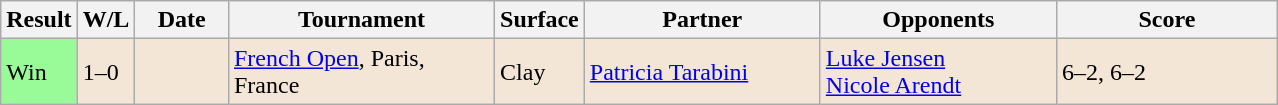<table class="sortable wikitable">
<tr>
<th style="width:40px">Result</th>
<th style="width:30px" class="unsortable">W/L</th>
<th style="width:55px">Date</th>
<th style="width:170px">Tournament</th>
<th style="width:50px">Surface</th>
<th style="width:150px">Partner</th>
<th style="width:150px">Opponents</th>
<th style="width:140px" class="unsortable">Score</th>
</tr>
<tr bgcolor="f3e6d7">
<td style="background:#98fb98;">Win</td>
<td>1–0</td>
<td><a href='#'></a></td>
<td><a href='#'>French Open</a>, Paris, France</td>
<td>Clay</td>
<td> <a href='#'>Patricia Tarabini</a></td>
<td> <a href='#'>Luke Jensen</a> <br>  <a href='#'>Nicole Arendt</a></td>
<td>6–2, 6–2</td>
</tr>
</table>
